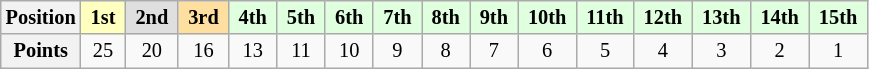<table class="wikitable" style="font-size:85%; text-align:center">
<tr>
<th>Position</th>
<td style="background:#ffffbf;"> <strong>1st</strong> </td>
<td style="background:#dfdfdf;"> <strong>2nd</strong> </td>
<td style="background:#ffdf9f;"> <strong>3rd</strong> </td>
<td style="background:#dfffdf;"> <strong>4th</strong> </td>
<td style="background:#dfffdf;"> <strong>5th</strong> </td>
<td style="background:#dfffdf;"> <strong>6th</strong> </td>
<td style="background:#dfffdf;"> <strong>7th</strong> </td>
<td style="background:#dfffdf;"> <strong>8th</strong> </td>
<td style="background:#dfffdf;"> <strong>9th</strong> </td>
<td style="background:#dfffdf;"> <strong>10th</strong> </td>
<td style="background:#dfffdf;"> <strong>11th</strong> </td>
<td style="background:#dfffdf;"> <strong>12th</strong> </td>
<td style="background:#dfffdf;"> <strong>13th</strong> </td>
<td style="background:#dfffdf;"> <strong>14th</strong> </td>
<td style="background:#dfffdf;"> <strong>15th</strong> </td>
</tr>
<tr>
<th>Points</th>
<td>25</td>
<td>20</td>
<td>16</td>
<td>13</td>
<td>11</td>
<td>10</td>
<td>9</td>
<td>8</td>
<td>7</td>
<td>6</td>
<td>5</td>
<td>4</td>
<td>3</td>
<td>2</td>
<td>1</td>
</tr>
</table>
